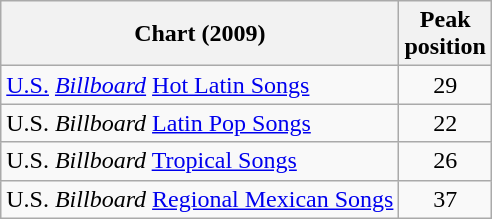<table class="wikitable sortable">
<tr>
<th align="left">Chart (2009)</th>
<th align="left">Peak<br>position</th>
</tr>
<tr>
<td align="left"><a href='#'>U.S.</a> <em><a href='#'>Billboard</a></em> <a href='#'>Hot Latin Songs</a></td>
<td style="text-align:center;">29</td>
</tr>
<tr>
<td align="left">U.S. <em>Billboard</em> <a href='#'>Latin Pop Songs</a></td>
<td style="text-align:center;">22</td>
</tr>
<tr>
<td align="left">U.S. <em>Billboard</em> <a href='#'>Tropical Songs</a></td>
<td style="text-align:center;">26</td>
</tr>
<tr>
<td align="left">U.S. <em>Billboard</em> <a href='#'>Regional Mexican Songs</a></td>
<td style="text-align:center;">37</td>
</tr>
</table>
